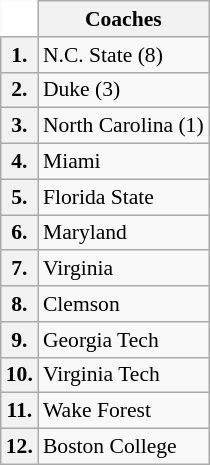<table class="wikitable" style="white-space:nowrap; font-size:90%;">
<tr>
<td ! colspan=1 style="background:white; border-top-style:hidden; border-left-style:hidden;"></td>
<th>Coaches</th>
</tr>
<tr>
<th>1.</th>
<td>N.C. State (8)</td>
</tr>
<tr>
<th>2.</th>
<td>Duke (3)</td>
</tr>
<tr>
<th>3.</th>
<td>North Carolina (1)</td>
</tr>
<tr>
<th>4.</th>
<td>Miami</td>
</tr>
<tr>
<th>5.</th>
<td>Florida State</td>
</tr>
<tr>
<th>6.</th>
<td>Maryland</td>
</tr>
<tr>
<th>7.</th>
<td>Virginia</td>
</tr>
<tr>
<th>8.</th>
<td>Clemson</td>
</tr>
<tr>
<th>9.</th>
<td>Georgia Tech</td>
</tr>
<tr>
<th>10.</th>
<td>Virginia Tech</td>
</tr>
<tr>
<th>11.</th>
<td>Wake Forest</td>
</tr>
<tr>
<th>12.</th>
<td>Boston College</td>
</tr>
</table>
